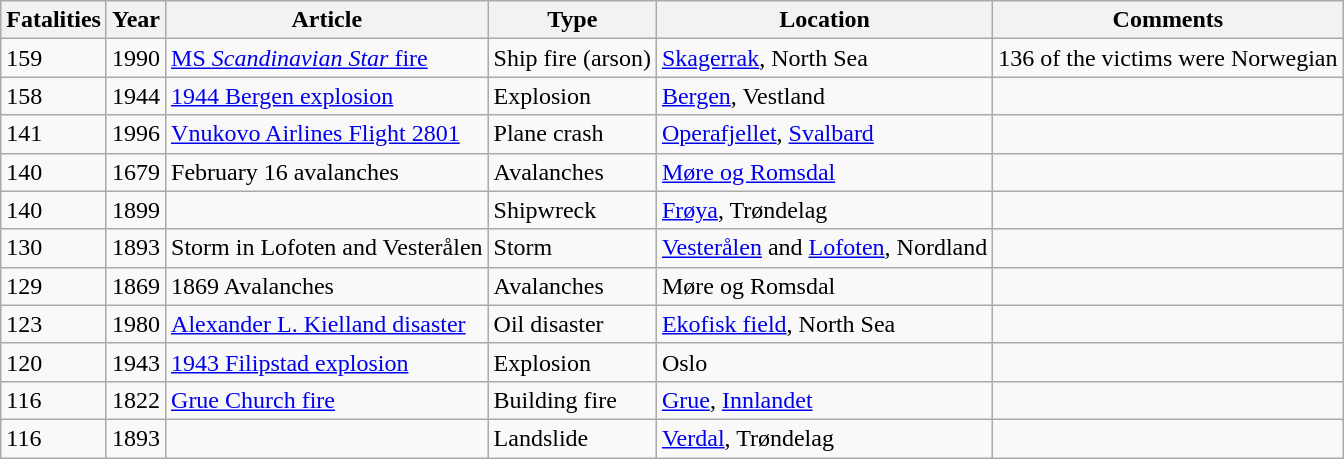<table class="wikitable sortable sticky-header" style=text-align:left" style="margin:1em auto;">
<tr>
<th data-sort-type="number">Fatalities</th>
<th>Year</th>
<th>Article</th>
<th>Type</th>
<th>Location</th>
<th>Comments</th>
</tr>
<tr>
<td>159</td>
<td>1990</td>
<td><a href='#'>MS <em>Scandinavian Star</em> fire</a></td>
<td>Ship fire (arson)</td>
<td><a href='#'>Skagerrak</a>, North Sea</td>
<td>136 of the victims were Norwegian</td>
</tr>
<tr>
<td>158</td>
<td>1944</td>
<td><a href='#'>1944 Bergen explosion</a></td>
<td>Explosion</td>
<td><a href='#'>Bergen</a>, Vestland</td>
<td></td>
</tr>
<tr>
<td>141</td>
<td>1996</td>
<td><a href='#'>Vnukovo Airlines Flight 2801</a></td>
<td>Plane crash</td>
<td><a href='#'>Operafjellet</a>, <a href='#'>Svalbard</a></td>
<td></td>
</tr>
<tr>
<td>140</td>
<td>1679</td>
<td>February 16 avalanches</td>
<td>Avalanches</td>
<td><a href='#'>Møre og Romsdal</a></td>
<td></td>
</tr>
<tr>
<td>140</td>
<td>1899</td>
<td></td>
<td>Shipwreck</td>
<td><a href='#'>Frøya</a>, Trøndelag</td>
<td></td>
</tr>
<tr>
<td>130</td>
<td>1893</td>
<td>Storm in Lofoten and Vesterålen</td>
<td>Storm</td>
<td><a href='#'>Vesterålen</a> and <a href='#'>Lofoten</a>, Nordland</td>
<td></td>
</tr>
<tr>
<td>129</td>
<td>1869</td>
<td>1869 Avalanches</td>
<td>Avalanches</td>
<td>Møre og Romsdal</td>
<td></td>
</tr>
<tr>
<td>123</td>
<td>1980</td>
<td><a href='#'>Alexander L. Kielland disaster</a></td>
<td>Oil disaster</td>
<td><a href='#'>Ekofisk field</a>, North Sea</td>
<td></td>
</tr>
<tr>
<td>120</td>
<td>1943</td>
<td><a href='#'>1943 Filipstad explosion</a></td>
<td>Explosion</td>
<td>Oslo</td>
<td></td>
</tr>
<tr>
<td>116</td>
<td>1822</td>
<td><a href='#'>Grue Church fire</a></td>
<td>Building fire</td>
<td><a href='#'>Grue</a>, <a href='#'>Innlandet</a></td>
<td></td>
</tr>
<tr>
<td>116</td>
<td>1893</td>
<td></td>
<td>Landslide</td>
<td><a href='#'>Verdal</a>, Trøndelag</td>
<td></td>
</tr>
</table>
